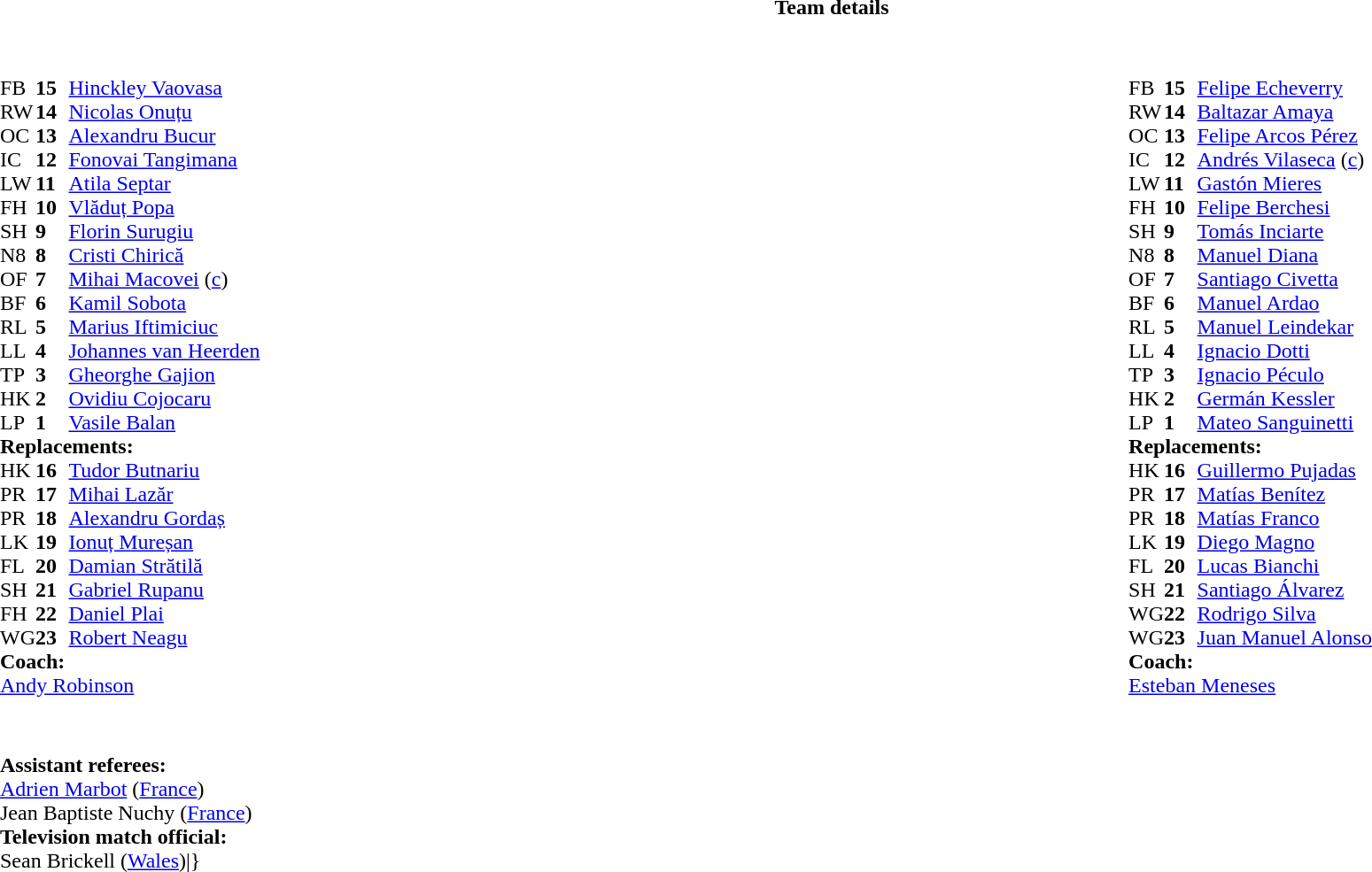<table border="0" style="width:100%;" class="collapsible collapsed">
<tr>
<th>Team details</th>
</tr>
<tr>
<td><br><table style="width:100%">
<tr>
<td style="vertical-align:top;width:50%"><br><table cellspacing="0" cellpadding="0">
<tr>
<th width="25"></th>
<th width="25"></th>
</tr>
<tr>
<td>FB</td>
<td><strong>15</strong></td>
<td><a href='#'>Hinckley Vaovasa</a></td>
<td></td>
<td></td>
</tr>
<tr>
<td>RW</td>
<td><strong>14</strong></td>
<td><a href='#'>Nicolas Onuțu</a></td>
</tr>
<tr>
<td>OC</td>
<td><strong>13</strong></td>
<td><a href='#'>Alexandru Bucur</a></td>
<td></td>
<td></td>
</tr>
<tr>
<td>IC</td>
<td><strong>12</strong></td>
<td><a href='#'>Fonovai Tangimana</a></td>
</tr>
<tr>
<td>LW</td>
<td><strong>11</strong></td>
<td><a href='#'>Atila Septar</a></td>
</tr>
<tr>
<td>FH</td>
<td><strong>10</strong></td>
<td><a href='#'>Vlăduț Popa</a></td>
</tr>
<tr>
<td>SH</td>
<td><strong>9</strong></td>
<td><a href='#'>Florin Surugiu</a></td>
<td></td>
<td></td>
</tr>
<tr>
<td>N8</td>
<td><strong>8</strong></td>
<td><a href='#'>Cristi Chirică</a></td>
</tr>
<tr>
<td>OF</td>
<td><strong>7</strong></td>
<td><a href='#'>Mihai Macovei</a> (<a href='#'>c</a>)</td>
</tr>
<tr>
<td>BF</td>
<td><strong>6</strong></td>
<td><a href='#'>Kamil Sobota</a></td>
<td></td>
<td></td>
</tr>
<tr>
<td>RL</td>
<td><strong>5</strong></td>
<td><a href='#'>Marius Iftimiciuc</a></td>
<td></td>
<td></td>
</tr>
<tr>
<td>LL</td>
<td><strong>4</strong></td>
<td><a href='#'>Johannes van Heerden</a></td>
</tr>
<tr>
<td>TP</td>
<td><strong>3</strong></td>
<td><a href='#'>Gheorghe Gajion</a></td>
<td></td>
<td></td>
</tr>
<tr>
<td>HK</td>
<td><strong>2</strong></td>
<td><a href='#'>Ovidiu Cojocaru</a></td>
<td></td>
<td></td>
</tr>
<tr>
<td>LP</td>
<td><strong>1</strong></td>
<td><a href='#'>Vasile Balan</a></td>
<td></td>
<td></td>
</tr>
<tr>
<td colspan="3"><strong>Replacements:</strong></td>
</tr>
<tr>
<td>HK</td>
<td><strong>16</strong></td>
<td><a href='#'>Tudor Butnariu</a></td>
<td></td>
<td></td>
</tr>
<tr>
<td>PR</td>
<td><strong>17</strong></td>
<td><a href='#'>Mihai Lazăr</a></td>
<td></td>
<td></td>
</tr>
<tr>
<td>PR</td>
<td><strong>18</strong></td>
<td><a href='#'>Alexandru Gordaș</a></td>
<td></td>
<td></td>
</tr>
<tr>
<td>LK</td>
<td><strong>19</strong></td>
<td><a href='#'>Ionuț Mureșan</a></td>
<td></td>
<td></td>
</tr>
<tr>
<td>FL</td>
<td><strong>20</strong></td>
<td><a href='#'>Damian Strătilă</a></td>
<td></td>
<td></td>
</tr>
<tr>
<td>SH</td>
<td><strong>21</strong></td>
<td><a href='#'>Gabriel Rupanu</a></td>
<td></td>
<td></td>
</tr>
<tr>
<td>FH</td>
<td><strong>22</strong></td>
<td><a href='#'>Daniel Plai</a></td>
<td></td>
<td></td>
</tr>
<tr>
<td>WG</td>
<td><strong>23</strong></td>
<td><a href='#'>Robert Neagu</a></td>
<td></td>
<td></td>
</tr>
<tr>
<td colspan="3"><strong>Coach:</strong></td>
</tr>
<tr>
<td colspan="3"> <a href='#'>Andy Robinson</a></td>
</tr>
</table>
</td>
<td style="vertical-align:top"></td>
<td style="vertical-align:top;width:50%"><br><table cellspacing="0" cellpadding="0" style="margin:auto">
<tr>
<th width="25"></th>
<th width="25"></th>
</tr>
<tr>
<td>FB</td>
<td><strong>15</strong></td>
<td><a href='#'>Felipe Echeverry</a></td>
</tr>
<tr>
<td>RW</td>
<td><strong>14</strong></td>
<td><a href='#'>Baltazar Amaya</a></td>
</tr>
<tr>
<td>OC</td>
<td><strong>13</strong></td>
<td><a href='#'>Felipe Arcos Pérez</a></td>
<td></td>
<td></td>
</tr>
<tr>
<td>IC</td>
<td><strong>12</strong></td>
<td><a href='#'>Andrés Vilaseca</a> (<a href='#'>c</a>)</td>
</tr>
<tr>
<td>LW</td>
<td><strong>11</strong></td>
<td><a href='#'>Gastón Mieres</a></td>
<td></td>
<td></td>
</tr>
<tr>
<td>FH</td>
<td><strong>10</strong></td>
<td><a href='#'>Felipe Berchesi</a></td>
</tr>
<tr>
<td>SH</td>
<td><strong>9</strong></td>
<td><a href='#'>Tomás Inciarte</a></td>
<td></td>
<td></td>
</tr>
<tr>
<td>N8</td>
<td><strong>8</strong></td>
<td><a href='#'>Manuel Diana</a></td>
<td></td>
<td></td>
</tr>
<tr>
<td>OF</td>
<td><strong>7</strong></td>
<td><a href='#'>Santiago Civetta</a></td>
</tr>
<tr>
<td>BF</td>
<td><strong>6</strong></td>
<td><a href='#'>Manuel Ardao</a></td>
</tr>
<tr>
<td>RL</td>
<td><strong>5</strong></td>
<td><a href='#'>Manuel Leindekar</a></td>
</tr>
<tr>
<td>LL</td>
<td><strong>4</strong></td>
<td><a href='#'>Ignacio Dotti</a></td>
<td></td>
<td></td>
</tr>
<tr>
<td>TP</td>
<td><strong>3</strong></td>
<td><a href='#'>Ignacio Péculo</a></td>
</tr>
<tr>
<td>HK</td>
<td><strong>2</strong></td>
<td><a href='#'>Germán Kessler</a></td>
<td></td>
<td></td>
</tr>
<tr>
<td>LP</td>
<td><strong>1</strong></td>
<td><a href='#'>Mateo Sanguinetti</a></td>
<td></td>
<td></td>
</tr>
<tr>
<td colspan=3><strong>Replacements:</strong></td>
</tr>
<tr>
<td>HK</td>
<td><strong>16</strong></td>
<td><a href='#'>Guillermo Pujadas</a></td>
<td></td>
<td></td>
</tr>
<tr>
<td>PR</td>
<td><strong>17</strong></td>
<td><a href='#'>Matías Benítez</a></td>
<td></td>
<td></td>
</tr>
<tr>
<td>PR</td>
<td><strong>18</strong></td>
<td><a href='#'>Matías Franco</a></td>
</tr>
<tr>
<td>LK</td>
<td><strong>19</strong></td>
<td><a href='#'>Diego Magno</a></td>
<td></td>
<td></td>
</tr>
<tr>
<td>FL</td>
<td><strong>20</strong></td>
<td><a href='#'>Lucas Bianchi</a></td>
<td></td>
<td></td>
</tr>
<tr>
<td>SH</td>
<td><strong>21</strong></td>
<td><a href='#'>Santiago Álvarez</a></td>
<td></td>
<td></td>
</tr>
<tr>
<td>WG</td>
<td><strong>22</strong></td>
<td><a href='#'>Rodrigo Silva</a></td>
<td></td>
<td></td>
</tr>
<tr>
<td>WG</td>
<td><strong>23</strong></td>
<td><a href='#'>Juan Manuel Alonso</a></td>
<td></td>
<td></td>
</tr>
<tr>
<td colspan=3><strong>Coach:</strong></td>
</tr>
<tr>
<td colspan="4"> <a href='#'>Esteban Meneses</a></td>
</tr>
</table>
</td>
</tr>
</table>
<table style="width:100%">
<tr>
<td><br><br><strong>Assistant referees:</strong>
<br><a href='#'>Adrien Marbot</a> (<a href='#'>France</a>)
<br>Jean Baptiste Nuchy (<a href='#'>France</a>)
<br><strong>Television match official:</strong>
<br>Sean Brickell (<a href='#'>Wales</a>)|}</td>
</tr>
</table>
</td>
</tr>
</table>
